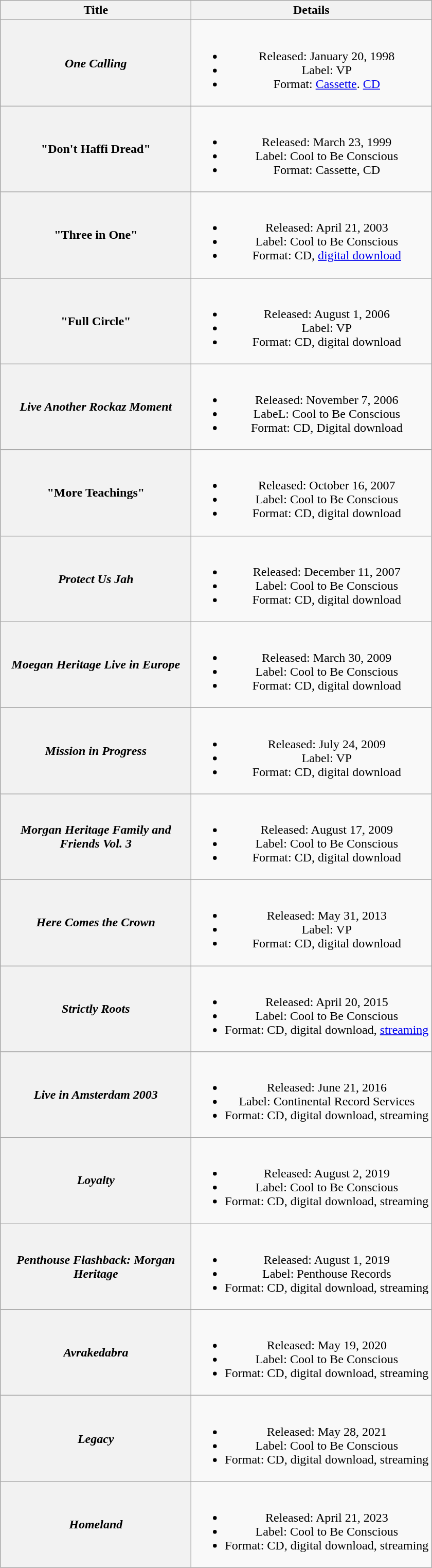<table class="wikitable plainrowheaders" style="text-align:center">
<tr>
<th scope="col" style="width:15em;">Title</th>
<th scope="col" style="width:19em;">Details</th>
</tr>
<tr>
<th scope="row"><em>One Calling</em></th>
<td><br><ul><li>Released: January 20, 1998</li><li>Label: VP</li><li>Format: <a href='#'>Cassette</a>. <a href='#'>CD</a></li></ul></td>
</tr>
<tr>
<th scope="row">"Don't Haffi Dread"</th>
<td><br><ul><li>Released: March 23, 1999</li><li>Label: Cool to Be Conscious</li><li>Format: Cassette, CD</li></ul></td>
</tr>
<tr>
<th scope="row">"Three in One"</th>
<td><br><ul><li>Released: April 21, 2003</li><li>Label: Cool to Be Conscious</li><li>Format: CD, <a href='#'>digital download</a></li></ul></td>
</tr>
<tr>
<th scope="row">"Full Circle"</th>
<td><br><ul><li>Released: August 1, 2006</li><li>Label: VP</li><li>Format: CD, digital download</li></ul></td>
</tr>
<tr>
<th scope="row"><em>Live Another Rockaz Moment</em></th>
<td><br><ul><li>Released: November 7, 2006</li><li>LabeL: Cool to Be Conscious</li><li>Format: CD, Digital download</li></ul></td>
</tr>
<tr>
<th scope="row">"More Teachings"</th>
<td><br><ul><li>Released: October 16, 2007</li><li>Label: Cool to Be Conscious</li><li>Format: CD, digital download</li></ul></td>
</tr>
<tr>
<th scope="row"><em>Protect Us Jah</em></th>
<td><br><ul><li>Released: December 11, 2007</li><li>Label: Cool to Be Conscious</li><li>Format: CD, digital download</li></ul></td>
</tr>
<tr>
<th scope="row"><em>Moegan Heritage Live in Europe</em></th>
<td><br><ul><li>Released: March 30, 2009</li><li>Label: Cool to Be Conscious</li><li>Format: CD, digital download</li></ul></td>
</tr>
<tr>
<th scope="row"><em>Mission in Progress</em></th>
<td><br><ul><li>Released: July 24, 2009</li><li>Label: VP</li><li>Format: CD, digital download</li></ul></td>
</tr>
<tr>
<th scope="row"><em>Morgan Heritage Family and Friends Vol. 3</em></th>
<td><br><ul><li>Released: August 17, 2009</li><li>Label: Cool to Be Conscious</li><li>Format: CD, digital download</li></ul></td>
</tr>
<tr>
<th scope="row"><em>Here Comes the Crown</em></th>
<td><br><ul><li>Released: May 31, 2013</li><li>Label: VP</li><li>Format: CD, digital download</li></ul></td>
</tr>
<tr>
<th scope="row"><em>Strictly Roots</em></th>
<td><br><ul><li>Released: April 20, 2015</li><li>Label: Cool to Be Conscious</li><li>Format: CD, digital download, <a href='#'>streaming</a></li></ul></td>
</tr>
<tr>
<th scope="row"><em>Live in Amsterdam 2003</em></th>
<td><br><ul><li>Released: June 21, 2016</li><li>Label: Continental Record Services</li><li>Format: CD, digital download, streaming</li></ul></td>
</tr>
<tr>
<th scope="row"><em>Loyalty</em></th>
<td><br><ul><li>Released: August 2, 2019</li><li>Label: Cool to Be Conscious</li><li>Format: CD, digital download, streaming</li></ul></td>
</tr>
<tr>
<th scope="row"><em>Penthouse Flashback: Morgan Heritage</em></th>
<td><br><ul><li>Released: August 1, 2019</li><li>Label: Penthouse Records</li><li>Format: CD, digital download, streaming</li></ul></td>
</tr>
<tr>
<th scope="row"><em>Avrakedabra</em></th>
<td><br><ul><li>Released: May 19, 2020</li><li>Label: Cool to Be Conscious</li><li>Format: CD, digital download, streaming</li></ul></td>
</tr>
<tr>
<th scope="row"><em>Legacy</em></th>
<td><br><ul><li>Released: May 28, 2021</li><li>Label: Cool to Be Conscious</li><li>Format: CD, digital download, streaming</li></ul></td>
</tr>
<tr>
<th scope="row"><em>Homeland</em></th>
<td><br><ul><li>Released: April 21, 2023</li><li>Label: Cool to Be Conscious</li><li>Format: CD, digital download, streaming</li></ul></td>
</tr>
</table>
